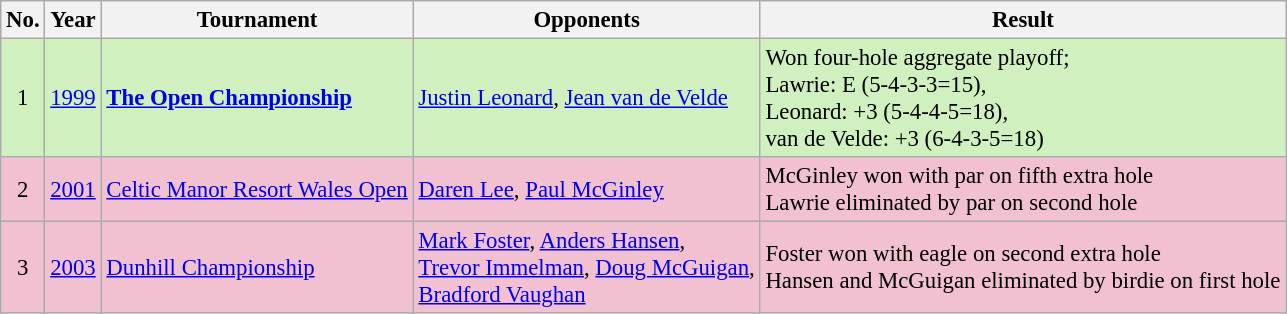<table class="wikitable" style="font-size:95%;">
<tr>
<th>No.</th>
<th>Year</th>
<th>Tournament</th>
<th>Opponents</th>
<th>Result</th>
</tr>
<tr style="background:#D0F0C0;">
<td align=center>1</td>
<td><a href='#'>1999</a></td>
<td><strong><a href='#'>The Open Championship</a></strong></td>
<td> <a href='#'>Justin Leonard</a>,  <a href='#'>Jean van de Velde</a></td>
<td>Won four-hole aggregate playoff;<br>Lawrie: E (5-4-3-3=15),<br>Leonard: +3 (5-4-4-5=18),<br>van de Velde: +3 (6-4-3-5=18)</td>
</tr>
<tr style="background:#F2C1D1;">
<td align=center>2</td>
<td><a href='#'>2001</a></td>
<td><a href='#'>Celtic Manor Resort Wales Open</a></td>
<td> <a href='#'>Daren Lee</a>,  <a href='#'>Paul McGinley</a></td>
<td>McGinley won with par on fifth extra hole<br>Lawrie eliminated by par on second hole</td>
</tr>
<tr style="background:#F2C1D1;">
<td align=center>3</td>
<td><a href='#'>2003</a></td>
<td><a href='#'>Dunhill Championship</a></td>
<td> <a href='#'>Mark Foster</a>,  <a href='#'>Anders Hansen</a>,<br> <a href='#'>Trevor Immelman</a>,  <a href='#'>Doug McGuigan</a>,<br> <a href='#'>Bradford Vaughan</a></td>
<td>Foster won with eagle on second extra hole<br>Hansen and McGuigan eliminated by birdie on first hole</td>
</tr>
</table>
